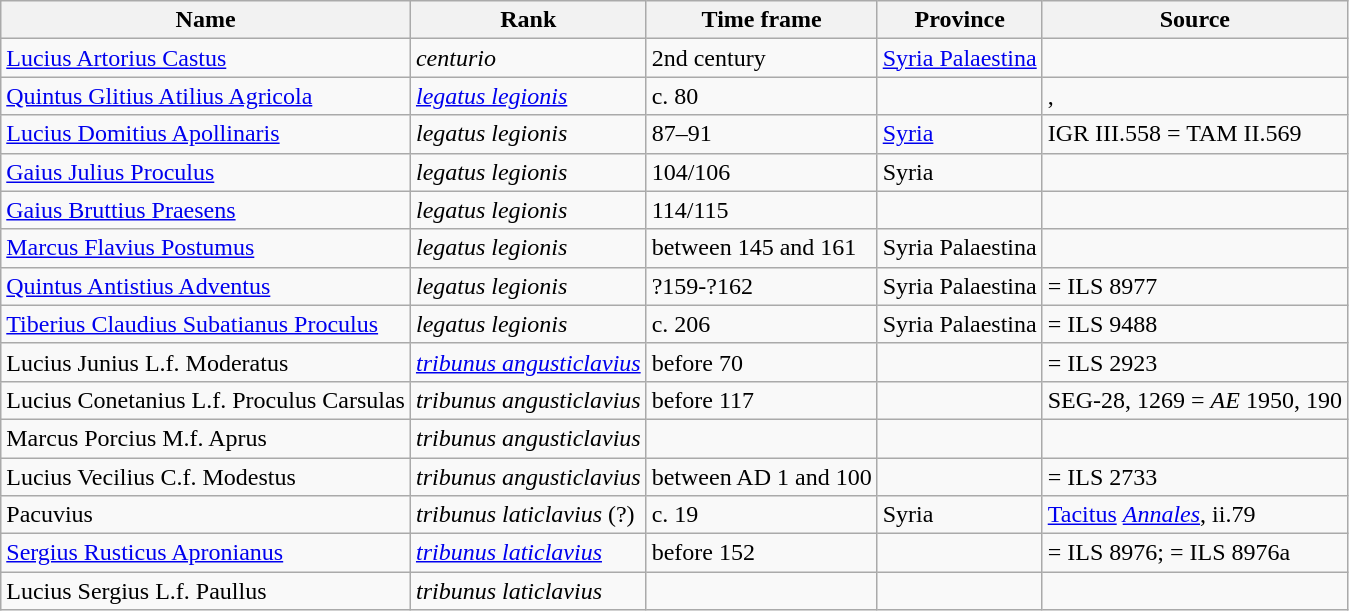<table class="wikitable sortable">
<tr style="vertical-align: top;">
<th>Name</th>
<th>Rank</th>
<th>Time frame</th>
<th>Province</th>
<th>Source</th>
</tr>
<tr>
<td><a href='#'>Lucius Artorius Castus</a></td>
<td><em>centurio</em></td>
<td>2nd century</td>
<td><a href='#'>Syria Palaestina</a></td>
<td></td>
</tr>
<tr>
<td><a href='#'>Quintus Glitius Atilius Agricola</a></td>
<td><em><a href='#'>legatus legionis</a></em></td>
<td>c. 80</td>
<td></td>
<td>,</td>
</tr>
<tr>
<td><a href='#'>Lucius Domitius Apollinaris</a></td>
<td><em>legatus legionis</em></td>
<td>87–91</td>
<td><a href='#'>Syria</a></td>
<td>IGR III.558 = TAM II.569</td>
</tr>
<tr>
<td><a href='#'>Gaius Julius Proculus</a></td>
<td><em>legatus legionis</em></td>
<td>104/106</td>
<td>Syria</td>
<td></td>
</tr>
<tr>
<td><a href='#'>Gaius Bruttius Praesens</a></td>
<td><em>legatus legionis</em></td>
<td>114/115</td>
<td></td>
<td></td>
</tr>
<tr>
<td><a href='#'>Marcus Flavius Postumus</a></td>
<td><em>legatus legionis</em></td>
<td>between 145 and 161</td>
<td>Syria Palaestina</td>
<td></td>
</tr>
<tr>
<td><a href='#'>Quintus Antistius Adventus</a></td>
<td><em>legatus legionis</em></td>
<td>?159-?162</td>
<td>Syria Palaestina</td>
<td> = ILS 8977</td>
</tr>
<tr>
<td><a href='#'>Tiberius Claudius Subatianus Proculus</a></td>
<td><em>legatus legionis</em></td>
<td>c. 206</td>
<td>Syria Palaestina</td>
<td> = ILS 9488</td>
</tr>
<tr>
<td>Lucius Junius L.f. Moderatus</td>
<td><em><a href='#'>tribunus angusticlavius</a></em></td>
<td>before 70</td>
<td></td>
<td> = ILS 2923</td>
</tr>
<tr>
<td>Lucius Conetanius L.f. Proculus Carsulas</td>
<td><em>tribunus angusticlavius</em></td>
<td>before 117</td>
<td></td>
<td>SEG-28, 1269 = <em>AE</em> 1950, 190</td>
</tr>
<tr>
<td>Marcus Porcius M.f. Aprus</td>
<td><em>tribunus angusticlavius</em></td>
<td></td>
<td></td>
<td></td>
</tr>
<tr>
<td>Lucius Vecilius C.f. Modestus</td>
<td><em>tribunus angusticlavius</em></td>
<td>between AD 1 and 100</td>
<td></td>
<td> = ILS 2733</td>
</tr>
<tr>
<td>Pacuvius</td>
<td><em>tribunus laticlavius</em> (?)</td>
<td>c. 19</td>
<td>Syria</td>
<td><a href='#'>Tacitus</a> <em><a href='#'>Annales</a></em>, ii.79</td>
</tr>
<tr>
<td><a href='#'>Sergius Rusticus Apronianus</a></td>
<td><em><a href='#'>tribunus laticlavius</a></em></td>
<td>before 152</td>
<td></td>
<td> = ILS 8976;  = ILS 8976a</td>
</tr>
<tr>
<td>Lucius Sergius L.f. Paullus</td>
<td><em>tribunus laticlavius</em></td>
<td></td>
<td></td>
<td></td>
</tr>
</table>
